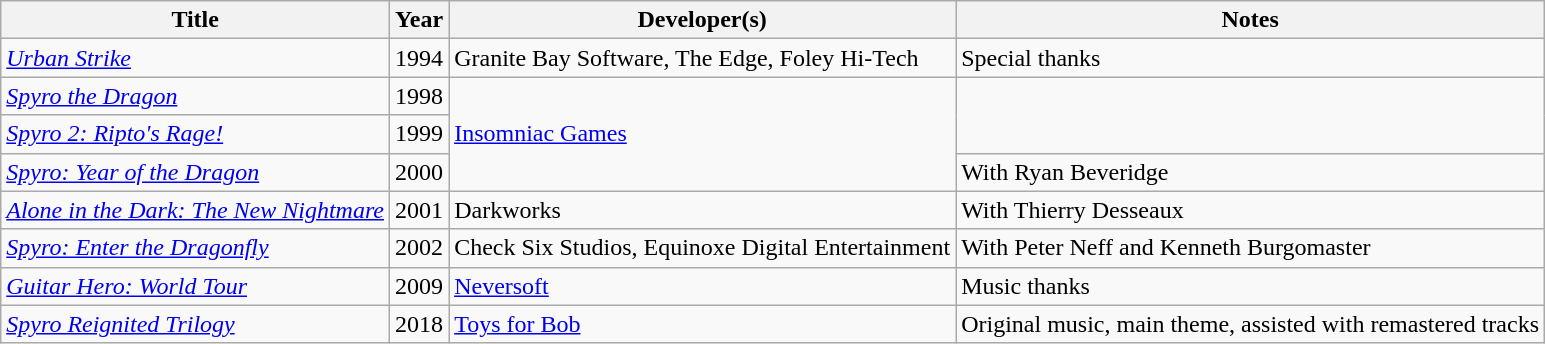<table class="wikitable">
<tr>
<th>Title</th>
<th>Year</th>
<th>Developer(s)</th>
<th>Notes</th>
</tr>
<tr>
<td><em><a href='#'>Urban Strike</a></em></td>
<td>1994</td>
<td>Granite Bay Software, The Edge, Foley Hi-Tech</td>
<td>Special thanks</td>
</tr>
<tr>
<td><em><a href='#'>Spyro the Dragon</a></em></td>
<td>1998</td>
<td rowspan="3" scope="row"><a href='#'>Insomniac Games</a></td>
<td rowspan="2" scope="row"></td>
</tr>
<tr>
<td><em><a href='#'>Spyro 2: Ripto's Rage!</a></em></td>
<td>1999</td>
</tr>
<tr>
<td><em><a href='#'>Spyro: Year of the Dragon</a></em></td>
<td>2000</td>
<td>With Ryan Beveridge</td>
</tr>
<tr>
<td><em><a href='#'>Alone in the Dark: The New Nightmare</a></em></td>
<td>2001</td>
<td>Darkworks</td>
<td>With Thierry Desseaux</td>
</tr>
<tr>
<td><em><a href='#'>Spyro: Enter the Dragonfly</a></em></td>
<td>2002</td>
<td>Check Six Studios, Equinoxe Digital Entertainment</td>
<td>With Peter Neff and Kenneth Burgomaster</td>
</tr>
<tr>
<td><em><a href='#'>Guitar Hero: World Tour</a></em></td>
<td>2009</td>
<td><a href='#'>Neversoft</a></td>
<td>Music thanks</td>
</tr>
<tr>
<td><em><a href='#'>Spyro Reignited Trilogy</a></em></td>
<td>2018</td>
<td><a href='#'>Toys for Bob</a></td>
<td>Original music, main theme, assisted with remastered tracks</td>
</tr>
</table>
